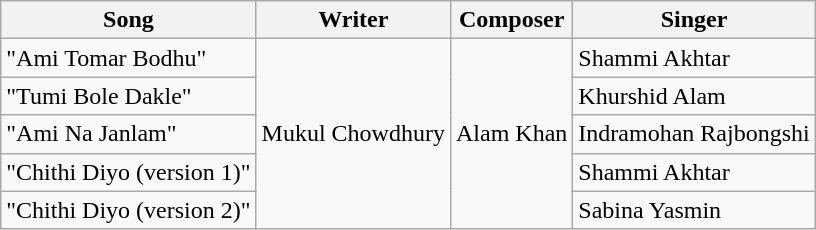<table class="wikitable">
<tr>
<th>Song</th>
<th>Writer</th>
<th>Composer</th>
<th>Singer</th>
</tr>
<tr>
<td>"Ami Tomar Bodhu"</td>
<td rowspan="5">Mukul Chowdhury</td>
<td rowspan="5">Alam Khan</td>
<td>Shammi Akhtar</td>
</tr>
<tr>
<td>"Tumi Bole Dakle"</td>
<td>Khurshid Alam</td>
</tr>
<tr>
<td>"Ami Na Janlam"</td>
<td>Indramohan Rajbongshi</td>
</tr>
<tr>
<td>"Chithi Diyo (version 1)"</td>
<td>Shammi Akhtar</td>
</tr>
<tr>
<td>"Chithi Diyo (version 2)"</td>
<td>Sabina Yasmin</td>
</tr>
</table>
